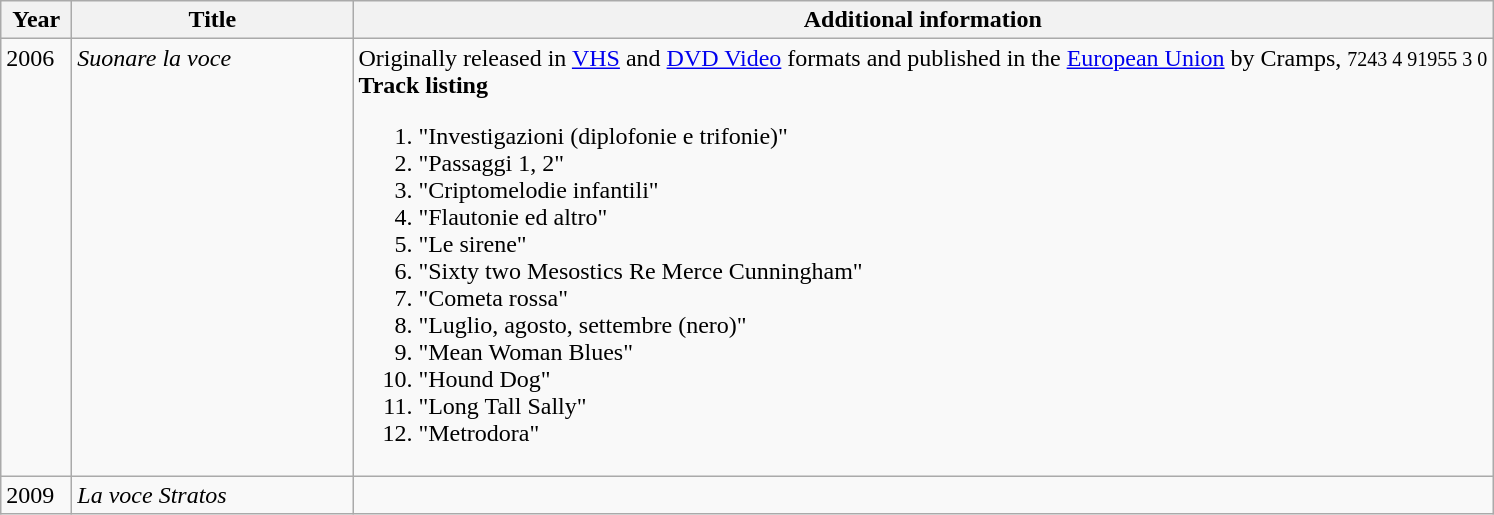<table class="wikitable">
<tr>
<th align="left" valign="top" width="40">Year</th>
<th align="left" valign="top" width="180">Title</th>
<th align="left" valign="top">Additional information</th>
</tr>
<tr>
<td align="left" valign="top">2006</td>
<td align="left" valign="top"><em>Suonare la voce</em></td>
<td align="left" valign="top">Originally released in <a href='#'>VHS</a> and <a href='#'>DVD Video</a> formats and published in the <a href='#'>European Union</a> by Cramps, <small>7243 4 91955 3 0</small><br><strong>Track listing</strong><ol><li>"Investigazioni (diplofonie e trifonie)"</li><li>"Passaggi 1, 2"</li><li>"Criptomelodie infantili"</li><li>"Flautonie ed altro"</li><li>"Le sirene"</li><li>"Sixty two Mesostics Re Merce Cunningham"</li><li>"Cometa rossa"</li><li>"Luglio, agosto, settembre (nero)"</li><li>"Mean Woman Blues"</li><li>"Hound Dog"</li><li>"Long Tall Sally"</li><li>"Metrodora"</li></ol></td>
</tr>
<tr>
<td align="left" valign="top">2009</td>
<td align="left" valign="top"><em>La voce Stratos</em></td>
<td></td>
</tr>
</table>
